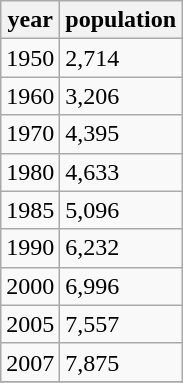<table class="wikitable floatright">
<tr>
<th>year</th>
<th>population </th>
</tr>
<tr>
<td>1950</td>
<td>2,714</td>
</tr>
<tr>
<td>1960</td>
<td>3,206</td>
</tr>
<tr>
<td>1970</td>
<td>4,395</td>
</tr>
<tr>
<td>1980</td>
<td>4,633</td>
</tr>
<tr>
<td>1985</td>
<td>5,096</td>
</tr>
<tr>
<td>1990</td>
<td>6,232</td>
</tr>
<tr>
<td>2000</td>
<td>6,996</td>
</tr>
<tr>
<td>2005</td>
<td>7,557</td>
</tr>
<tr>
<td>2007</td>
<td>7,875</td>
</tr>
<tr>
</tr>
</table>
